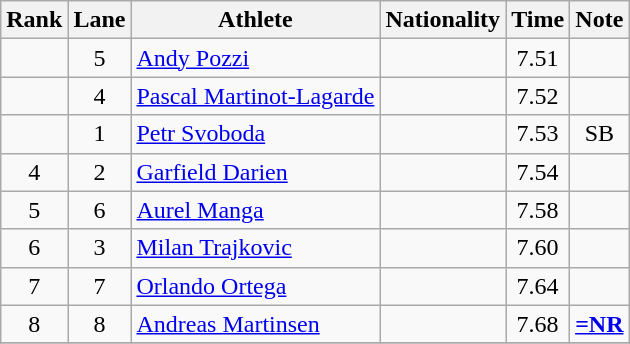<table class="wikitable sortable" style="text-align:center">
<tr>
<th>Rank</th>
<th>Lane</th>
<th>Athlete</th>
<th>Nationality</th>
<th>Time</th>
<th>Note</th>
</tr>
<tr>
<td></td>
<td>5</td>
<td align=left><a href='#'>Andy Pozzi</a></td>
<td align=left></td>
<td>7.51</td>
<td></td>
</tr>
<tr>
<td></td>
<td>4</td>
<td align=left><a href='#'>Pascal Martinot-Lagarde</a></td>
<td align=left></td>
<td>7.52</td>
<td></td>
</tr>
<tr>
<td></td>
<td>1</td>
<td align=left><a href='#'>Petr Svoboda</a></td>
<td align=left></td>
<td>7.53</td>
<td>SB</td>
</tr>
<tr>
<td>4</td>
<td>2</td>
<td align=left><a href='#'>Garfield Darien</a></td>
<td align=left></td>
<td>7.54</td>
<td></td>
</tr>
<tr>
<td>5</td>
<td>6</td>
<td align=left><a href='#'>Aurel Manga</a></td>
<td align=left></td>
<td>7.58</td>
<td></td>
</tr>
<tr>
<td>6</td>
<td>3</td>
<td align=left><a href='#'>Milan Trajkovic</a></td>
<td align=left></td>
<td>7.60</td>
<td></td>
</tr>
<tr>
<td>7</td>
<td>7</td>
<td align=left><a href='#'>Orlando Ortega</a></td>
<td align=left></td>
<td>7.64</td>
<td></td>
</tr>
<tr>
<td>8</td>
<td>8</td>
<td align=left><a href='#'>Andreas Martinsen</a></td>
<td align=left></td>
<td>7.68</td>
<td><strong><a href='#'>=NR</a></strong></td>
</tr>
<tr>
</tr>
</table>
